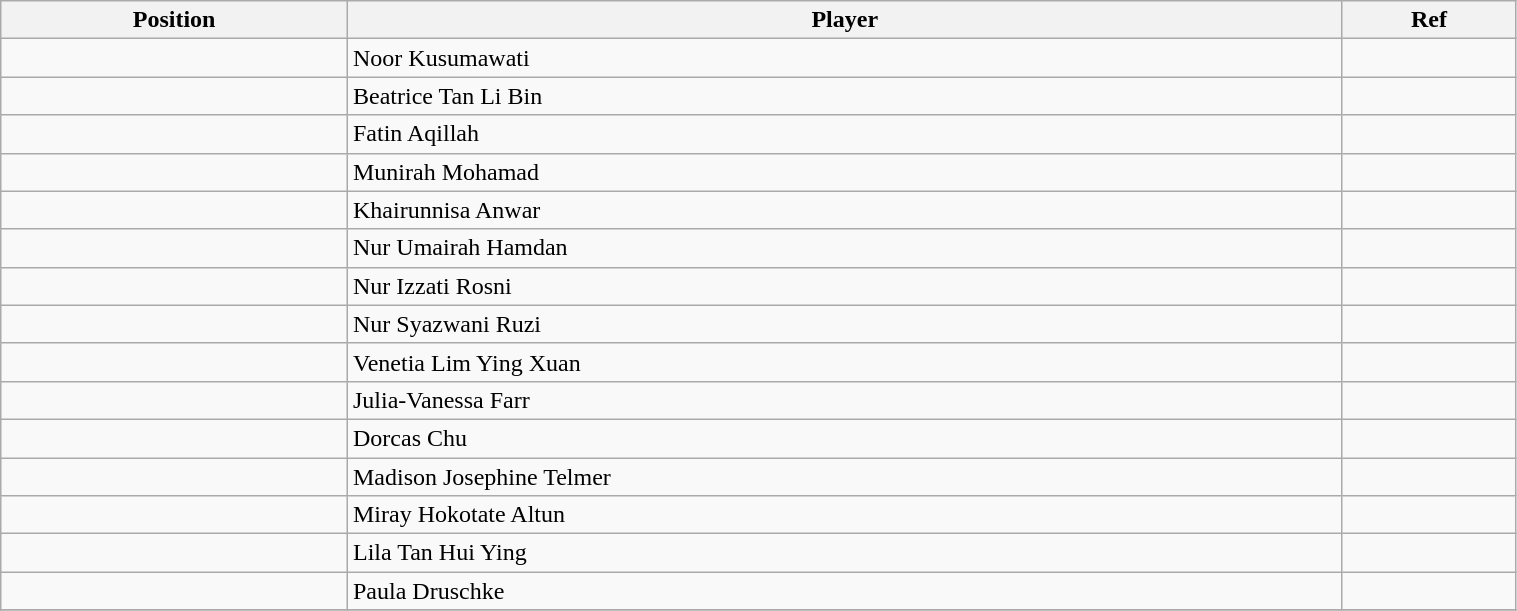<table class="wikitable sortable" style="width:80%; text-align:center; font-size:100%; text-align:left;">
<tr>
<th>Position</th>
<th>Player</th>
<th>Ref</th>
</tr>
<tr>
<td></td>
<td> Noor Kusumawati</td>
<td></td>
</tr>
<tr>
<td></td>
<td> Beatrice Tan Li Bin</td>
<td></td>
</tr>
<tr>
<td></td>
<td> Fatin Aqillah</td>
<td></td>
</tr>
<tr>
<td></td>
<td> Munirah Mohamad</td>
<td></td>
</tr>
<tr>
<td></td>
<td> Khairunnisa Anwar</td>
<td></td>
</tr>
<tr>
<td></td>
<td> Nur Umairah Hamdan</td>
<td></td>
</tr>
<tr>
<td></td>
<td> Nur Izzati Rosni</td>
<td></td>
</tr>
<tr>
<td></td>
<td> Nur Syazwani Ruzi</td>
<td></td>
</tr>
<tr>
<td></td>
<td> Venetia Lim Ying Xuan</td>
<td></td>
</tr>
<tr>
<td></td>
<td> Julia-Vanessa Farr</td>
<td></td>
</tr>
<tr>
<td></td>
<td> Dorcas Chu</td>
<td></td>
</tr>
<tr>
<td></td>
<td> Madison Josephine Telmer</td>
<td></td>
</tr>
<tr>
<td></td>
<td> Miray Hokotate Altun</td>
<td></td>
</tr>
<tr>
<td></td>
<td> Lila Tan Hui Ying</td>
<td></td>
</tr>
<tr>
<td></td>
<td> Paula Druschke</td>
<td></td>
</tr>
<tr>
</tr>
</table>
